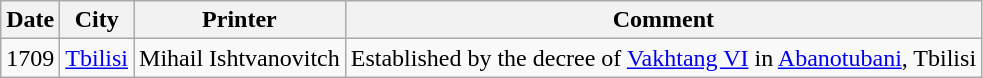<table class="wikitable">
<tr>
<th>Date</th>
<th>City</th>
<th>Printer</th>
<th>Comment</th>
</tr>
<tr>
<td>1709</td>
<td><a href='#'>Tbilisi</a></td>
<td>Mihail Ishtvanovitch</td>
<td>Established by the decree of <a href='#'>Vakhtang VI</a> in <a href='#'>Abanotubani</a>, Tbilisi</td>
</tr>
</table>
